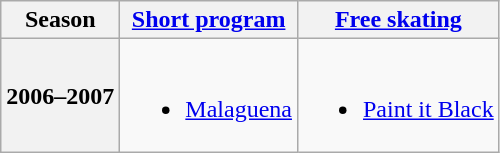<table class="wikitable" style="text-align:center">
<tr>
<th>Season</th>
<th><a href='#'>Short program</a></th>
<th><a href='#'>Free skating</a></th>
</tr>
<tr>
<th>2006–2007 <br> </th>
<td><br><ul><li><a href='#'>Malaguena</a> <br></li></ul></td>
<td><br><ul><li><a href='#'>Paint it Black</a> <br></li></ul></td>
</tr>
</table>
